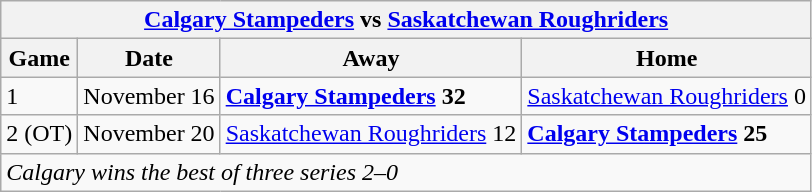<table class="wikitable">
<tr>
<th colspan="4"><a href='#'>Calgary Stampeders</a> vs <a href='#'>Saskatchewan Roughriders</a></th>
</tr>
<tr>
<th>Game</th>
<th>Date</th>
<th>Away</th>
<th>Home</th>
</tr>
<tr>
<td>1</td>
<td>November 16</td>
<td><strong><a href='#'>Calgary Stampeders</a> 32</strong></td>
<td><a href='#'>Saskatchewan Roughriders</a> 0</td>
</tr>
<tr>
<td>2 (OT)</td>
<td>November 20</td>
<td><a href='#'>Saskatchewan Roughriders</a> 12</td>
<td><strong><a href='#'>Calgary Stampeders</a> 25</strong></td>
</tr>
<tr>
<td colspan="4"><em>Calgary wins the best of three series 2–0</em></td>
</tr>
</table>
